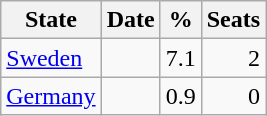<table class="sortable wikitable" style="text-align: right;">
<tr>
<th>State</th>
<th>Date</th>
<th>%</th>
<th>Seats</th>
</tr>
<tr>
<td style="text-align: left;"><a href='#'>Sweden</a></td>
<td></td>
<td>7.1</td>
<td>2</td>
</tr>
<tr>
<td style="text-align: left;"><a href='#'>Germany</a></td>
<td></td>
<td>0.9</td>
<td>0</td>
</tr>
</table>
